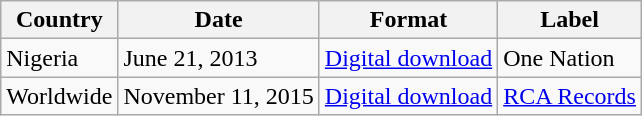<table class="wikitable sortable">
<tr>
<th>Country</th>
<th>Date</th>
<th>Format</th>
<th>Label</th>
</tr>
<tr>
<td>Nigeria</td>
<td>June 21, 2013</td>
<td><a href='#'>Digital download</a></td>
<td>One Nation</td>
</tr>
<tr>
<td>Worldwide</td>
<td>November 11, 2015</td>
<td><a href='#'>Digital download</a></td>
<td><a href='#'>RCA Records</a></td>
</tr>
</table>
